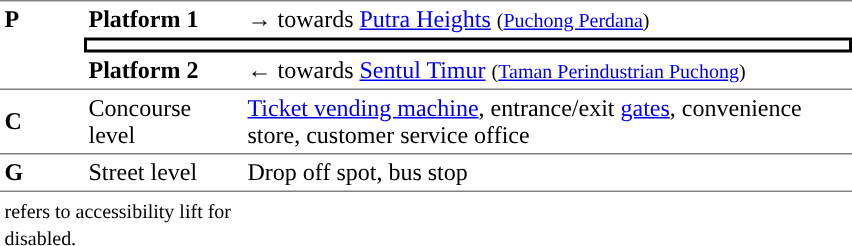<table border="0" cellspacing="0" cellpadding="3" table>
<tr>
<td rowspan="3" style="width:50px; border-top:solid 1px gray; border-bottom:solid 1px gray; vertical-align:top;"><strong>P</strong></td>
<td style="border-top:solid 1px gray;color:#"><strong>Platform 1</strong></td>
<td style="border-top:solid 1px gray;"><strong>→</strong>    towards <a href='#'>Putra Heights</a> <small>(<a href='#'>Puchong Perdana</a>)</small></td>
</tr>
<tr>
<td colspan="2" style="border-top:solid 2px black; border-right:solid 2px black; border-left:solid 2px black; border-bottom:solid 2px black; text-align:center;"> </td>
</tr>
<tr>
<td style="border-bottom:solid 1px gray;color:#"><strong>Platform 2</strong></td>
<td style="border-bottom:solid 1px gray;">←     towards <a href='#'>Sentul Timur</a> <small>(<a href='#'>Taman Perindustrian Puchong</a>)</small></td>
</tr>
<tr>
<td><strong>C</strong></td>
<td>Concourse level</td>
<td><a href='#'>Ticket vending machine</a>, entrance/exit <a href='#'>gates</a>, convenience store, customer service office </td>
</tr>
<tr>
<td style="width:50px; border-top:solid 1px gray; border-bottom:solid 1px gray; vertical-align:top;"><strong>G</strong></td>
<td style="width:100px; border-top:solid 1px gray;border-bottom:solid 1px gray; vertical-align:top;">Street level</td>
<td style="width:400px; border-top:solid 1px gray;border-bottom:solid 1px gray; vertical-align:top;">Drop off spot, bus stop </td>
</tr>
<tr>
<td colspan="2"><small> refers to accessibility lift for disabled.</small></td>
</tr>
<tr>
</tr>
</table>
